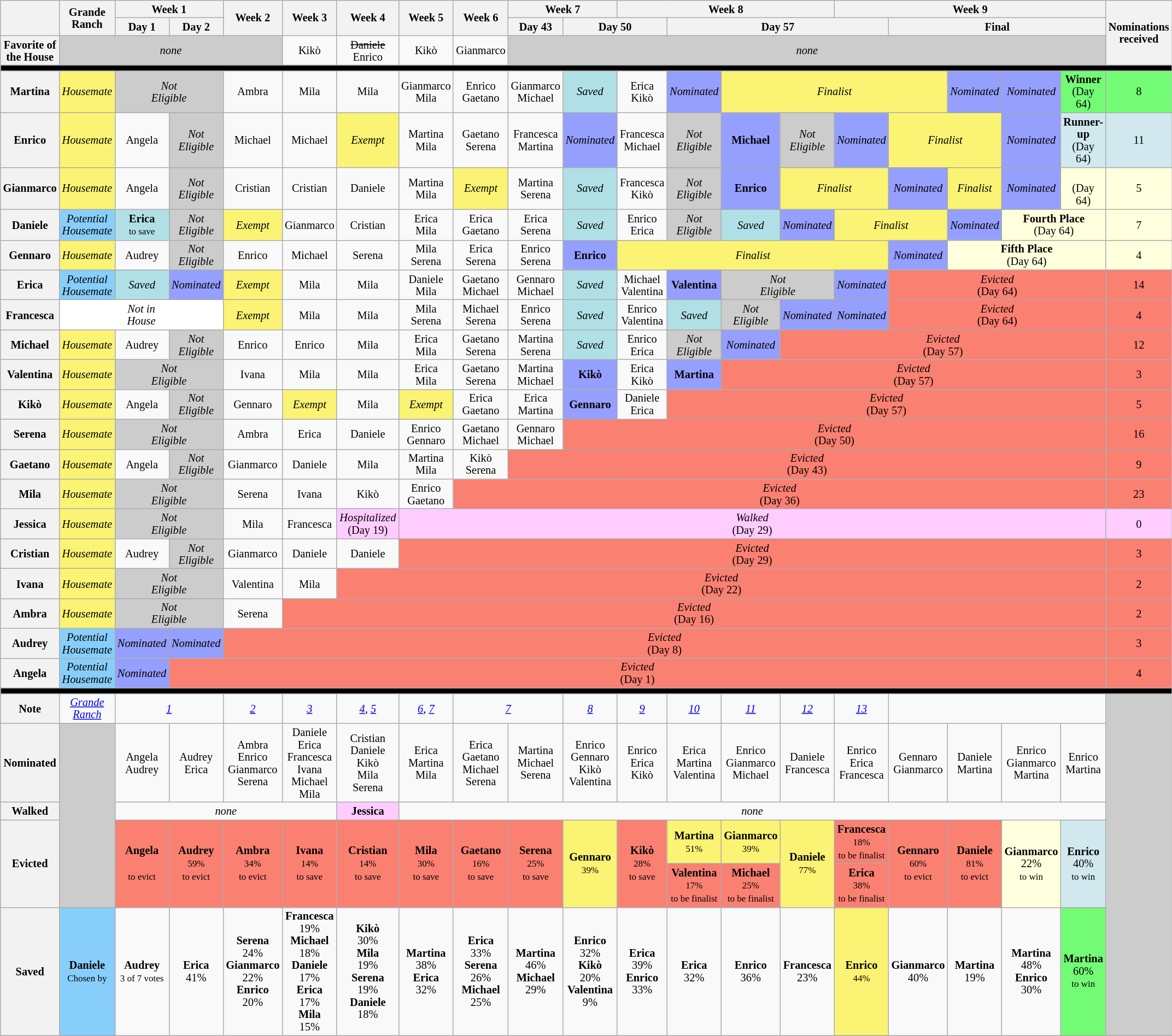<table class="wikitable" style="text-align:center; width:100%; font-size:85%; line-height:15px">
<tr>
<th style="width:1%" rowspan="2"></th>
<th style="width:5%" rowspan="2">Grande<br>Ranch</th>
<th style="width:10%" colspan="2">Week 1</th>
<th style="width:5%" rowspan="2">Week 2</th>
<th style="width:5%" rowspan="2">Week 3</th>
<th style="width:5%" rowspan="2">Week 4</th>
<th style="width:5%" rowspan="2">Week 5</th>
<th style="width:5%" rowspan="2">Week 6</th>
<th colspan="2" style="width:10%">Week 7</th>
<th colspan="4" style="width:20%">Week 8</th>
<th colspan="5" style="width:15%">Week 9</th>
<th style="width:1%" rowspan="3">Nominations<br>received</th>
</tr>
<tr>
<th style="width:5%">Day 1</th>
<th style="width:5%">Day 2</th>
<th style="width:5%">Day 43</th>
<th colspan="2" style="width:10%">Day 50</th>
<th colspan="4" style="width:20%">Day 57</th>
<th colspan="4" style="width:20%">Final</th>
</tr>
<tr>
<th>Favorite of<br>the House</th>
<td style="background:#ccc" colspan="4"><em>none</em></td>
<td>Kikò</td>
<td><s>Daniele</s><br>Enrico</td>
<td>Kikò</td>
<td>Gianmarco</td>
<td colspan="11" style="background:#ccc"><em>none</em></td>
</tr>
<tr>
<th colspan="21" style="background:#000"></th>
</tr>
<tr>
<th>Martina</th>
<td style="background-color:#FBF373;"><em>Housemate</em></td>
<td colspan="2" style="background-color:#CCC;"><em>Not<br>Eligible</em></td>
<td>Ambra</td>
<td>Mila</td>
<td>Mila</td>
<td>Gianmarco<br>Mila</td>
<td>Enrico<br>Gaetano</td>
<td>Gianmarco<br>Michael</td>
<td style="background:#B0E0E6"><em>Saved</em></td>
<td>Erica<br>Kikò</td>
<td style="background-color:#959FFD"><em>Nominated</em></td>
<td colspan="4" style="background:#FBF373"><em>Finalist</em></td>
<td style="background-color:#959FFD"><em>Nominated</em></td>
<td style="background-color:#959FFD"><em>Nominated</em></td>
<td style="background:#73FB76;"><strong>Winner</strong><br>(Day 64)</td>
<td style="background:#73FB76;">8</td>
</tr>
<tr>
<th>Enrico</th>
<td style="background-color:#FBF373;"><em>Housemate</em></td>
<td>Angela</td>
<td style="background-color:#CCC;"><em>Not<br>Eligible</em></td>
<td>Michael</td>
<td>Michael</td>
<td style="background-color:#FBF373;"><em>Exempt</em></td>
<td>Martina<br>Mila</td>
<td>Gaetano<br>Serena</td>
<td>Francesca<br>Martina</td>
<td style="background-color:#959FFD;"><em>Nominated</em></td>
<td>Francesca<br>Michael</td>
<td style="background-color:#CCC;"><em>Not<br>Eligible</em></td>
<td style="background-color:#959FFD;"><strong>Michael</strong></td>
<td style="background-color:#CCC;"><em>Not<br>Eligible</em></td>
<td style="background-color:#959FFD;"><em>Nominated</em></td>
<td colspan="2" style="background:#FBF373"><em>Finalist</em></td>
<td style="background-color:#959FFD;"><em>Nominated</em></td>
<td style="background:#D1E8EF;"><strong>Runner-up</strong><br>(Day 64)</td>
<td style="background:#D1E8EF;">11</td>
</tr>
<tr>
<th>Gianmarco</th>
<td style="background-color:#FBF373;"><em>Housemate</em></td>
<td>Angela</td>
<td style="background-color:#CCC;"><em>Not<br>Eligible</em></td>
<td>Cristian</td>
<td>Cristian</td>
<td>Daniele</td>
<td>Martina<br>Mila</td>
<td style="background-color:#FBF373;"><em>Exempt</em></td>
<td>Martina<br>Serena</td>
<td style="background:#B0E0E6;"><em>Saved</em></td>
<td>Francesca<br>Kikò</td>
<td style="background-color:#CCC;"><em>Not<br>Eligible</em></td>
<td style="background-color:#959FFD;"><strong>Enrico</strong></td>
<td colspan="2" style="background:#FBF373"><em>Finalist</em></td>
<td style="background-color:#959FFD;"><em>Nominated</em></td>
<td style="background:#FBF373"><em>Finalist</em></td>
<td style="background-color:#959FFD;"><em>Nominated</em></td>
<td style="background:#FFFFDD;"><br>(Day 64)</td>
<td style="background:#FFFFDD;">5</td>
</tr>
<tr>
<th>Daniele</th>
<td style="background-color:#87CEFA;"><em>Potential<br>Housemate</em></td>
<td style="background:#B0E0E6;"><strong>Erica</strong><br><small>to save</small></td>
<td style="background-color:#CCC;"><em>Not<br>Eligible</em></td>
<td style="background-color:#FBF373;"><em>Exempt</em></td>
<td>Gianmarco</td>
<td>Cristian</td>
<td>Erica<br>Mila</td>
<td>Erica<br>Gaetano</td>
<td>Erica<br>Serena</td>
<td style="background:#B0E0E6;"><em>Saved</em></td>
<td>Enrico<br>Erica</td>
<td style="background-color:#CCC;"><em>Not<br>Eligible</em></td>
<td style="background:#B0E0E6;"><em>Saved</em></td>
<td style="background-color:#959FFD;"><em>Nominated</em></td>
<td colspan="2" style="background:#FBF373"><em>Finalist</em></td>
<td style="background-color:#959FFD;"><em>Nominated</em></td>
<td style="background:#FFFFDD;" colspan="2"><strong>Fourth Place</strong><br>(Day 64)</td>
<td style="background:#FFFFDD;">7</td>
</tr>
<tr>
<th>Gennaro</th>
<td style="background-color:#FBF373;"><em>Housemate</em></td>
<td>Audrey</td>
<td style="background-color:#CCC;"><em>Not<br>Eligible</em></td>
<td>Enrico</td>
<td>Michael</td>
<td>Serena</td>
<td>Mila<br>Serena</td>
<td>Erica<br>Serena</td>
<td>Enrico<br>Serena</td>
<td style="background-color:#959FFD;"><strong>Enrico</strong></td>
<td colspan="5" style="background:#FBF373"><em>Finalist</em></td>
<td style="background-color:#959FFD;"><em>Nominated</em></td>
<td style="background:#FFFFDD;" colspan="3"><strong>Fifth Place</strong><br>(Day 64)</td>
<td style="background:#FFFFDD;">4</td>
</tr>
<tr>
<th>Erica</th>
<td style="background-color:#87CEFA;"><em>Potential<br>Housemate</em></td>
<td style="background:#B0E0E6;"><em>Saved</em></td>
<td style="background-color:#959FFD;"><em>Nominated</em></td>
<td style="background-color:#FBF373;"><em>Exempt</em></td>
<td>Mila</td>
<td>Mila</td>
<td>Daniele<br>Mila</td>
<td>Gaetano<br>Michael</td>
<td>Gennaro<br>Michael</td>
<td style="background:#B0E0E6;"><em>Saved</em></td>
<td>Michael<br>Valentina</td>
<td style="background-color:#959FFD;"><strong>Valentina</strong></td>
<td colspan="2" style="background-color:#CCC;"><em>Not<br>Eligible</em></td>
<td style="background-color:#959FFD;"><em>Nominated</em></td>
<td colspan="4" style="background:#FA8072"><em>Evicted</em><br>(Day 64)</td>
<td style="background:#FA8072">14</td>
</tr>
<tr>
<th>Francesca</th>
<td style="background-color:white;" colspan="3"><em>Not in<br>House</em></td>
<td style="background-color:#FBF373;"><em>Exempt</em></td>
<td>Mila</td>
<td>Mila</td>
<td>Mila<br>Serena</td>
<td>Michael<br>Serena</td>
<td>Enrico<br>Serena</td>
<td style="background:#B0E0E6;"><em>Saved</em></td>
<td>Enrico<br>Valentina</td>
<td style="background:#B0E0E6;"><em>Saved</em></td>
<td style="background-color:#CCC;"><em>Not<br>Eligible</em></td>
<td style="background-color:#959FFD;"><em>Nominated</em></td>
<td style="background-color:#959FFD;"><em>Nominated</em></td>
<td colspan="4" style="background:#FA8072"><em>Evicted</em><br>(Day 64)</td>
<td style="background:#FA8072">4</td>
</tr>
<tr>
<th>Michael</th>
<td style="background-color:#FBF373;"><em>Housemate</em></td>
<td>Audrey</td>
<td style="background-color:#CCC;"><em>Not<br>Eligible</em></td>
<td>Enrico</td>
<td>Enrico</td>
<td>Mila</td>
<td>Erica<br>Mila</td>
<td>Gaetano<br>Serena</td>
<td>Martina<br>Serena</td>
<td style="background:#B0E0E6;"><em>Saved</em></td>
<td>Enrico<br>Erica</td>
<td style="background-color:#CCC;"><em>Not<br>Eligible</em></td>
<td style="background-color:#959FFD;"><em>Nominated</em></td>
<td colspan="6" style="background:#FA8072"><em>Evicted</em><br>(Day 57)</td>
<td style="background:#FA8072">12</td>
</tr>
<tr>
<th>Valentina</th>
<td style="background-color:#FBF373;"><em>Housemate</em></td>
<td colspan="2" style="background-color:#CCC;"><em>Not<br>Eligible</em></td>
<td>Ivana</td>
<td>Mila</td>
<td>Mila</td>
<td>Erica<br>Mila</td>
<td>Gaetano<br>Serena</td>
<td>Martina<br>Michael</td>
<td style="background-color:#959FFD;"><strong>Kikò</strong></td>
<td>Erica<br>Kikò</td>
<td style="background-color:#959FFD;"><strong>Martina</strong></td>
<td colspan="7" style="background:#FA8072"><em>Evicted</em><br>(Day 57)</td>
<td style="background:#FA8072">3</td>
</tr>
<tr>
<th>Kikò</th>
<td style="background-color:#FBF373;"><em>Housemate</em></td>
<td>Angela</td>
<td style="background-color:#CCC;"><em>Not<br>Eligible</em></td>
<td>Gennaro</td>
<td style="background-color:#FBF373;"><em>Exempt</em></td>
<td>Mila</td>
<td style="background-color:#FBF373;"><em>Exempt</em></td>
<td>Erica<br>Gaetano</td>
<td>Erica<br>Martina</td>
<td style="background-color:#959FFD;"><strong>Gennaro</strong></td>
<td>Daniele<br>Erica</td>
<td colspan="8" style="background:#FA8072"><em>Evicted</em><br>(Day 57)</td>
<td style="background:#FA8072">5</td>
</tr>
<tr>
<th>Serena</th>
<td style="background-color:#FBF373;"><em>Housemate</em></td>
<td colspan="2" style="background-color:#CCC;"><em>Not<br>Eligible</em></td>
<td>Ambra</td>
<td>Erica</td>
<td>Daniele</td>
<td>Enrico<br>Gennaro</td>
<td>Gaetano<br>Michael</td>
<td>Gennaro<br>Michael</td>
<td colspan="10" style="background:#FA8072"><em>Evicted</em><br>(Day 50)</td>
<td style="background:#FA8072">16</td>
</tr>
<tr>
<th>Gaetano</th>
<td style="background-color:#FBF373;"><em>Housemate</em></td>
<td>Angela</td>
<td style="background-color:#CCC;"><em>Not<br>Eligible</em></td>
<td>Gianmarco</td>
<td>Daniele</td>
<td>Mila</td>
<td>Martina<br>Mila</td>
<td>Kikò<br>Serena</td>
<td colspan="11" style="background:#FA8072"><em>Evicted</em><br>(Day 43)</td>
<td style="background:#FA8072">9</td>
</tr>
<tr>
<th>Mila</th>
<td style="background-color:#FBF373;"><em>Housemate</em></td>
<td style="background-color:#CCC;" colspan="2"><em>Not<br>Eligible</em></td>
<td>Serena</td>
<td>Ivana</td>
<td>Kikò</td>
<td>Enrico<br>Gaetano</td>
<td colspan="12" style="background:#FA8072"><em>Evicted</em><br>(Day 36)</td>
<td style="background:#FA8072">23</td>
</tr>
<tr>
<th>Jessica</th>
<td style="background-color:#FBF373;"><em>Housemate</em></td>
<td style="background-color:#CCC;" colspan="2"><em>Not<br>Eligible</em></td>
<td>Mila</td>
<td>Francesca</td>
<td style="background-color:#fcf;"><em>Hospitalized</em><br>(Day 19)</td>
<td colspan="13" style="background:#FFCCFF"><em>Walked</em><br>(Day 29)</td>
<td style="background:#FFCCFF">0</td>
</tr>
<tr>
<th>Cristian</th>
<td style="background-color:#FBF373;"><em>Housemate</em></td>
<td>Audrey</td>
<td style="background-color:#CCC;"><em>Not<br>Eligible</em></td>
<td>Gianmarco</td>
<td>Daniele</td>
<td>Daniele</td>
<td colspan="13" style="background:#FA8072"><em>Evicted</em><br>(Day 29)</td>
<td style="background:#FA8072">3</td>
</tr>
<tr>
<th>Ivana</th>
<td style="background-color:#FBF373;"><em>Housemate</em></td>
<td colspan="2" style="background-color:#CCC;"><em>Not<br>Eligible</em></td>
<td>Valentina</td>
<td>Mila</td>
<td colspan="14" style="background:#FA8072"><em>Evicted</em><br>(Day 22)</td>
<td style="background:#FA8072">2</td>
</tr>
<tr>
<th>Ambra</th>
<td style="background-color:#FBF373;"><em>Housemate</em></td>
<td style="background-color:#CCC;" colspan="2"><em>Not<br>Eligible</em></td>
<td>Serena</td>
<td colspan="15" style="background:#FA8072"><em>Evicted</em><br>(Day 16)</td>
<td style="background:#FA8072">2</td>
</tr>
<tr>
<th>Audrey</th>
<td style="background-color:#87CEFA;"><em>Potential<br>Housemate</em></td>
<td style="background-color:#959FFD;"><em>Nominated</em></td>
<td style="background-color:#959FFD;"><em>Nominated</em></td>
<td colspan="16" style="background:#FA8072"><em>Evicted</em><br>(Day 8)</td>
<td style="background:#FA8072">3</td>
</tr>
<tr>
<th>Angela</th>
<td style="background-color:#87CEFA;"><em>Potential<br>Housemate</em></td>
<td style="background-color:#959FFD;"><em>Nominated</em></td>
<td colspan="17" style="background:#FA8072"><em>Evicted</em><br>(Day 1)</td>
<td style="background:#FA8072">4</td>
</tr>
<tr>
<th colspan="21" style="background:#000"></th>
</tr>
<tr>
<th>Note</th>
<td><em><a href='#'>Grande Ranch</a></em></td>
<td colspan="2"><em><a href='#'>1</a></em></td>
<td><em><a href='#'>2</a></em></td>
<td><em><a href='#'>3</a></em></td>
<td><em><a href='#'>4</a>, <a href='#'>5</a></em></td>
<td><em><a href='#'>6</a>, <a href='#'>7</a></em></td>
<td colspan="2"><em><a href='#'>7</a></em></td>
<td><em><a href='#'>8</a></em></td>
<td><em><a href='#'>9</a></em></td>
<td><em><a href='#'>10</a></em></td>
<td><em><a href='#'>11</a></em></td>
<td><em><a href='#'>12</a></em></td>
<td><em><a href='#'>13</a></em></td>
<td colspan="4"></td>
<td rowspan="6" style="background:#CCC"></td>
</tr>
<tr>
<th>Nominated</th>
<td rowspan="4" style="background:#CCC"></td>
<td>Angela<br>Audrey</td>
<td>Audrey<br>Erica</td>
<td>Ambra<br>Enrico<br>Gianmarco<br>Serena</td>
<td>Daniele<br>Erica<br>Francesca<br>Ivana<br>Michael<br>Mila</td>
<td>Cristian<br>Daniele<br>Kikò<br>Mila<br>Serena</td>
<td>Erica<br>Martina<br>Mila</td>
<td>Erica<br>Gaetano<br>Michael<br>Serena</td>
<td>Martina<br>Michael<br>Serena</td>
<td>Enrico<br>Gennaro<br>Kikò<br>Valentina</td>
<td>Enrico<br>Erica<br>Kikò</td>
<td>Erica<br>Martina<br>Valentina</td>
<td>Enrico<br>Gianmarco<br>Michael</td>
<td>Daniele<br>Francesca</td>
<td>Enrico<br>Erica<br>Francesca</td>
<td>Gennaro<br>Gianmarco</td>
<td>Daniele<br>Martina</td>
<td>Enrico<br>Gianmarco<br>Martina</td>
<td>Enrico<br>Martina</td>
</tr>
<tr>
<th>Walked</th>
<td colspan="4"><em>none</em></td>
<td style="background:#FFCCFF"><strong>Jessica</strong></td>
<td colspan="13"><em>none</em></td>
</tr>
<tr>
<th rowspan="2">Evicted</th>
<td rowspan="2" style="background:#FA8072;"><strong>Angela</strong><br><small><br>to evict</small></td>
<td rowspan="2" style="background:#FA8072;"><strong>Audrey</strong><br><small>59%<br>to evict</small></td>
<td rowspan="2" style="background:#FA8072;"><strong>Ambra</strong><br><small>34%<br>to evict</small></td>
<td rowspan="2" style="background:#FA8072;"><strong>Ivana</strong><br><small>14%<br>to save</small></td>
<td rowspan="2" style="background:#FA8072;"><strong>Cristian</strong><br><small>14%<br>to save</small></td>
<td rowspan="2" style="background:#FA8072;"><strong>Mila</strong><br><small>30%<br>to save</small></td>
<td rowspan="2" style="background:#FA8072;"><strong>Gaetano</strong><br><small>16%<br>to save</small></td>
<td rowspan="2" style="background:#FA8072;"><strong>Serena</strong><br><small>25%<br>to save</small></td>
<td rowspan="2" style="background:#FBF373"><strong>Gennaro</strong><br><small>39%<br></small></td>
<td rowspan="2" style="background:#FA8072;"><strong>Kikò</strong><br><small>28%<br>to save</small></td>
<td style="background:#FBF373"><strong>Martina</strong><br><small>51%<br></small></td>
<td style="background:#FBF373"><strong>Gianmarco</strong><br><small>39%<br></small></td>
<td rowspan="2" style="background:#FBF373"><strong>Daniele</strong><br><small>77%<br></small></td>
<td style="background:#FA8072;"><strong>Francesca</strong><br><small>18%<br>to be finalist</small></td>
<td rowspan="2" style="background:#FA8072"><strong>Gennaro</strong><br><small>60%<br>to evict</small></td>
<td rowspan="2" style="background:#FA8072"><strong>Daniele</strong><br><small>81%<br>to evict</small></td>
<td rowspan="2" style="background:#FFFFDD"><strong>Gianmarco</strong><br>22%<br><small>to win</small></td>
<td rowspan="2" style="background:#D1E8EF"><strong>Enrico</strong> <br>40%<br><small>to win</small></td>
</tr>
<tr>
<td style="background:#FA8072;"><strong>Valentina</strong><br><small>17%<br>to be finalist</small></td>
<td style="background:#FA8072;"><strong>Michael</strong><br><small>25%<br>to be finalist</small></td>
<td style="background:#FA8072;"><strong>Erica</strong><br><small>38%<br>to be finalist</small></td>
</tr>
<tr>
<th>Saved</th>
<td style="background:#87CEFA"><strong>Daniele</strong><br><small>Chosen by<br></small></td>
<td><strong>Audrey</strong><br><small>3 of 7 votes</small></td>
<td><strong>Erica</strong><br>41%</td>
<td><strong>Serena</strong><br>24%<br><strong>Gianmarco</strong><br>22%<br><strong>Enrico</strong><br>20%</td>
<td><strong>Francesca</strong><br>19%<br><strong>Michael</strong><br>18%<br><strong>Daniele</strong><br>17%<br><strong>Erica</strong><br>17%<br><strong>Mila</strong><br>15%</td>
<td><strong>Kikò</strong><br>30%<br><strong>Mila</strong><br>19%<br><strong>Serena</strong><br>19%<br><strong>Daniele</strong><br>18%</td>
<td><strong>Martina</strong><br>38%<br><strong>Erica</strong><br>32%</td>
<td><strong>Erica</strong><br>33%<br><strong>Serena</strong><br>26%<br><strong>Michael</strong><br>25%</td>
<td><strong>Martina</strong><br>46%<br><strong>Michael</strong><br>29%</td>
<td><strong>Enrico</strong><br>32%<br><strong>Kikò</strong><br>20%<br><strong>Valentina</strong><br>9%</td>
<td><strong>Erica</strong><br>39%<br><strong>Enrico</strong><br>33%</td>
<td><strong>Erica</strong><br>32%</td>
<td><strong>Enrico</strong><br>36%</td>
<td><strong>Francesca</strong><br>23%</td>
<td style="background:#FBF373"><strong>Enrico</strong><br><small>44%<br></small></td>
<td><strong>Gianmarco</strong><br>40%</td>
<td><strong>Martina</strong><br>19%</td>
<td><strong>Martina</strong><br>48%<br><strong>Enrico</strong><br>30%</td>
<td style="background:#73FB76"><strong>Martina</strong><br>60%<br><small>to win</small></td>
</tr>
</table>
